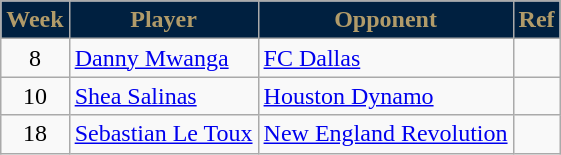<table class=wikitable>
<tr>
<th style="background:#002040; color:#B19B69; text-align:center;">Week</th>
<th style="background:#002040; color:#B19B69; text-align:center;">Player</th>
<th style="background:#002040; color:#B19B69; text-align:center;">Opponent</th>
<th style="background:#002040; color:#B19B69; text-align:center;">Ref</th>
</tr>
<tr>
<td align=center>8</td>
<td> <a href='#'>Danny Mwanga</a></td>
<td><a href='#'>FC Dallas</a></td>
<td></td>
</tr>
<tr>
<td align=center>10</td>
<td> <a href='#'>Shea Salinas</a></td>
<td><a href='#'>Houston Dynamo</a></td>
<td></td>
</tr>
<tr>
<td align=center>18</td>
<td> <a href='#'>Sebastian Le Toux</a></td>
<td><a href='#'>New England Revolution</a></td>
<td></td>
</tr>
</table>
